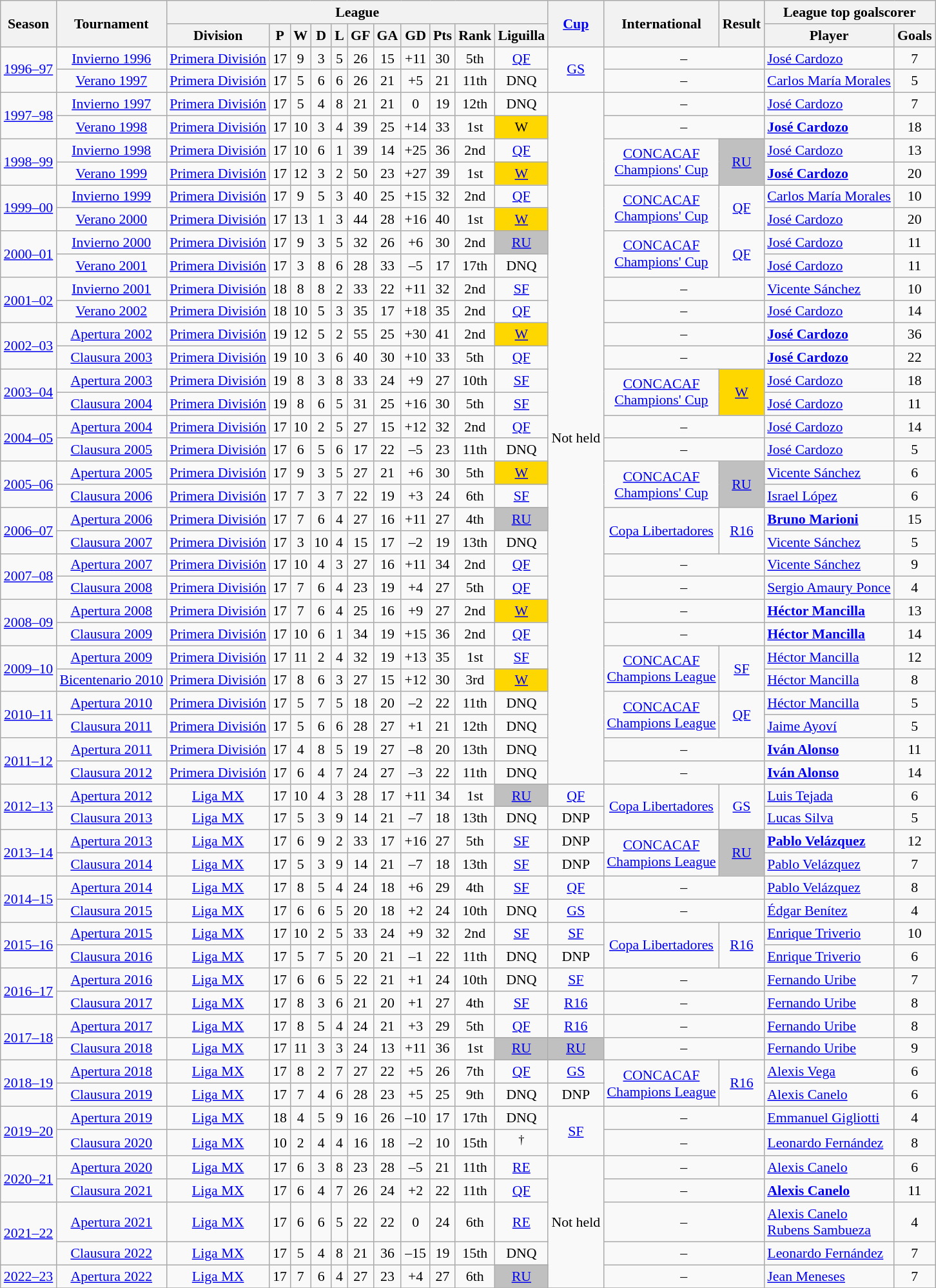<table class="wikitable" style="text-align:center;font-size:91%;">
<tr>
<th rowspan=2>Season</th>
<th rowspan=2>Tournament</th>
<th class="unsortable" colspan=11>League</th>
<th rowspan=2><a href='#'>Cup</a></th>
<th rowspan=2>International</th>
<th rowspan=2>Result</th>
<th colspan=2>League top goalscorer</th>
</tr>
<tr>
<th>Division</th>
<th>P</th>
<th>W</th>
<th>D</th>
<th>L</th>
<th>GF</th>
<th>GA</th>
<th>GD</th>
<th>Pts</th>
<th>Rank</th>
<th>Liguilla</th>
<th>Player</th>
<th>Goals</th>
</tr>
<tr>
<td rowspan=2><a href='#'>1996–97</a></td>
<td><a href='#'>Invierno 1996</a></td>
<td><a href='#'>Primera División</a></td>
<td>17</td>
<td>9</td>
<td>3</td>
<td>5</td>
<td>26</td>
<td>15</td>
<td>+11</td>
<td>30</td>
<td>5th</td>
<td><a href='#'>QF</a></td>
<td rowspan=2><a href='#'>GS</a></td>
<td colspan=2>–</td>
<td align=left> <a href='#'>José Cardozo</a></td>
<td>7</td>
</tr>
<tr>
<td><a href='#'>Verano 1997</a></td>
<td><a href='#'>Primera División</a></td>
<td>17</td>
<td>5</td>
<td>6</td>
<td>6</td>
<td>26</td>
<td>21</td>
<td>+5</td>
<td>21</td>
<td>11th</td>
<td>DNQ</td>
<td colspan=2>–</td>
<td align=left> <a href='#'>Carlos María Morales</a></td>
<td>5</td>
</tr>
<tr>
<td rowspan=2><a href='#'>1997–98</a></td>
<td><a href='#'>Invierno 1997</a></td>
<td><a href='#'>Primera División</a></td>
<td>17</td>
<td>5</td>
<td>4</td>
<td>8</td>
<td>21</td>
<td>21</td>
<td>0</td>
<td>19</td>
<td>12th</td>
<td>DNQ</td>
<td rowspan=30>Not held</td>
<td colspan=2>–</td>
<td align=left> <a href='#'>José Cardozo</a></td>
<td>7</td>
</tr>
<tr>
<td><a href='#'>Verano 1998</a></td>
<td><a href='#'>Primera División</a></td>
<td>17</td>
<td>10</td>
<td>3</td>
<td>4</td>
<td>39</td>
<td>25</td>
<td>+14</td>
<td>33</td>
<td>1st</td>
<td bgcolor="gold">W</td>
<td colspan=2>–</td>
<td align=left> <strong><a href='#'>José Cardozo</a></strong></td>
<td>18</td>
</tr>
<tr>
<td rowspan=2><a href='#'>1998–99</a></td>
<td><a href='#'>Invierno 1998</a></td>
<td><a href='#'>Primera División</a></td>
<td>17</td>
<td>10</td>
<td>6</td>
<td>1</td>
<td>39</td>
<td>14</td>
<td>+25</td>
<td>36</td>
<td>2nd</td>
<td><a href='#'>QF</a></td>
<td rowspan=2><a href='#'>CONCACAF<br>Champions' Cup</a></td>
<td rowspan=2 bgcolor="silver"><a href='#'>RU</a></td>
<td align=left> <a href='#'>José Cardozo</a></td>
<td>13</td>
</tr>
<tr>
<td><a href='#'>Verano 1999</a></td>
<td><a href='#'>Primera División</a></td>
<td>17</td>
<td>12</td>
<td>3</td>
<td>2</td>
<td>50</td>
<td>23</td>
<td>+27</td>
<td>39</td>
<td>1st</td>
<td bgcolor="gold"><a href='#'>W</a></td>
<td align=left> <strong><a href='#'>José Cardozo</a></strong></td>
<td>20</td>
</tr>
<tr>
<td rowspan=2><a href='#'>1999–00</a></td>
<td><a href='#'>Invierno 1999</a></td>
<td><a href='#'>Primera División</a></td>
<td>17</td>
<td>9</td>
<td>5</td>
<td>3</td>
<td>40</td>
<td>25</td>
<td>+15</td>
<td>32</td>
<td>2nd</td>
<td><a href='#'>QF</a></td>
<td rowspan=2><a href='#'>CONCACAF<br>Champions' Cup</a></td>
<td rowspan=2><a href='#'>QF</a></td>
<td align=left> <a href='#'>Carlos María Morales</a></td>
<td>10</td>
</tr>
<tr>
<td><a href='#'>Verano 2000</a></td>
<td><a href='#'>Primera División</a></td>
<td>17</td>
<td>13</td>
<td>1</td>
<td>3</td>
<td>44</td>
<td>28</td>
<td>+16</td>
<td>40</td>
<td>1st</td>
<td bgcolor="gold"><a href='#'>W</a></td>
<td align=left> <a href='#'>José Cardozo</a></td>
<td>20</td>
</tr>
<tr>
<td rowspan=2><a href='#'>2000–01</a></td>
<td><a href='#'>Invierno 2000</a></td>
<td><a href='#'>Primera División</a></td>
<td>17</td>
<td>9</td>
<td>3</td>
<td>5</td>
<td>32</td>
<td>26</td>
<td>+6</td>
<td>30</td>
<td>2nd</td>
<td bgcolor="silver"><a href='#'>RU</a></td>
<td rowspan=2><a href='#'>CONCACAF<br>Champions' Cup</a></td>
<td rowspan=2><a href='#'>QF</a></td>
<td align=left> <a href='#'>José Cardozo</a></td>
<td>11</td>
</tr>
<tr>
<td><a href='#'>Verano 2001</a></td>
<td><a href='#'>Primera División</a></td>
<td>17</td>
<td>3</td>
<td>8</td>
<td>6</td>
<td>28</td>
<td>33</td>
<td>–5</td>
<td>17</td>
<td>17th</td>
<td>DNQ</td>
<td align=left> <a href='#'>José Cardozo</a></td>
<td>11</td>
</tr>
<tr>
<td rowspan=2><a href='#'>2001–02</a></td>
<td><a href='#'>Invierno 2001</a></td>
<td><a href='#'>Primera División</a></td>
<td>18</td>
<td>8</td>
<td>8</td>
<td>2</td>
<td>33</td>
<td>22</td>
<td>+11</td>
<td>32</td>
<td>2nd</td>
<td><a href='#'>SF</a></td>
<td colspan=2>–</td>
<td align=left> <a href='#'>Vicente Sánchez</a></td>
<td>10</td>
</tr>
<tr>
<td><a href='#'>Verano 2002</a></td>
<td><a href='#'>Primera División</a></td>
<td>18</td>
<td>10</td>
<td>5</td>
<td>3</td>
<td>35</td>
<td>17</td>
<td>+18</td>
<td>35</td>
<td>2nd</td>
<td><a href='#'>QF</a></td>
<td colspan=2>–</td>
<td align=left> <a href='#'>José Cardozo</a></td>
<td>14</td>
</tr>
<tr>
<td rowspan=2><a href='#'>2002–03</a></td>
<td><a href='#'>Apertura 2002</a></td>
<td><a href='#'>Primera División</a></td>
<td>19</td>
<td>12</td>
<td>5</td>
<td>2</td>
<td>55</td>
<td>25</td>
<td>+30</td>
<td>41</td>
<td>2nd</td>
<td bgcolor="gold"><a href='#'>W</a></td>
<td colspan=2>–</td>
<td align=left> <strong><a href='#'>José Cardozo</a></strong></td>
<td>36</td>
</tr>
<tr>
<td><a href='#'>Clausura 2003</a></td>
<td><a href='#'>Primera División</a></td>
<td>19</td>
<td>10</td>
<td>3</td>
<td>6</td>
<td>40</td>
<td>30</td>
<td>+10</td>
<td>33</td>
<td>5th</td>
<td><a href='#'>QF</a></td>
<td colspan=2>–</td>
<td align=left> <strong><a href='#'>José Cardozo</a></strong></td>
<td>22</td>
</tr>
<tr>
<td rowspan=2><a href='#'>2003–04</a></td>
<td><a href='#'>Apertura 2003</a></td>
<td><a href='#'>Primera División</a></td>
<td>19</td>
<td>8</td>
<td>3</td>
<td>8</td>
<td>33</td>
<td>24</td>
<td>+9</td>
<td>27</td>
<td>10th</td>
<td><a href='#'>SF</a></td>
<td rowspan=2><a href='#'>CONCACAF<br>Champions' Cup</a></td>
<td rowspan=2 bgcolor="gold"><a href='#'>W</a></td>
<td align=left> <a href='#'>José Cardozo</a></td>
<td>18</td>
</tr>
<tr>
<td><a href='#'>Clausura 2004</a></td>
<td><a href='#'>Primera División</a></td>
<td>19</td>
<td>8</td>
<td>6</td>
<td>5</td>
<td>31</td>
<td>25</td>
<td>+16</td>
<td>30</td>
<td>5th</td>
<td><a href='#'>SF</a></td>
<td align=left> <a href='#'>José Cardozo</a></td>
<td>11</td>
</tr>
<tr>
<td rowspan=2><a href='#'>2004–05</a></td>
<td><a href='#'>Apertura 2004</a></td>
<td><a href='#'>Primera División</a></td>
<td>17</td>
<td>10</td>
<td>2</td>
<td>5</td>
<td>27</td>
<td>15</td>
<td>+12</td>
<td>32</td>
<td>2nd</td>
<td><a href='#'>QF</a></td>
<td colspan=2>–</td>
<td align=left> <a href='#'>José Cardozo</a></td>
<td>14</td>
</tr>
<tr>
<td><a href='#'>Clausura 2005</a></td>
<td><a href='#'>Primera División</a></td>
<td>17</td>
<td>6</td>
<td>5</td>
<td>6</td>
<td>17</td>
<td>22</td>
<td>–5</td>
<td>23</td>
<td>11th</td>
<td>DNQ</td>
<td colspan=2>–</td>
<td align=left> <a href='#'>José Cardozo</a></td>
<td>5</td>
</tr>
<tr>
<td rowspan=2><a href='#'>2005–06</a></td>
<td><a href='#'>Apertura 2005</a></td>
<td><a href='#'>Primera División</a></td>
<td>17</td>
<td>9</td>
<td>3</td>
<td>5</td>
<td>27</td>
<td>21</td>
<td>+6</td>
<td>30</td>
<td>5th</td>
<td bgcolor="gold"><a href='#'>W</a></td>
<td rowspan=2><a href='#'>CONCACAF<br>Champions' Cup</a></td>
<td rowspan=2 bgcolor="silver"><a href='#'>RU</a></td>
<td align=left> <a href='#'>Vicente Sánchez</a></td>
<td>6</td>
</tr>
<tr>
<td><a href='#'>Clausura 2006</a></td>
<td><a href='#'>Primera División</a></td>
<td>17</td>
<td>7</td>
<td>3</td>
<td>7</td>
<td>22</td>
<td>19</td>
<td>+3</td>
<td>24</td>
<td>6th</td>
<td><a href='#'>SF</a></td>
<td align=left> <a href='#'>Israel López</a></td>
<td>6</td>
</tr>
<tr>
<td rowspan=2><a href='#'>2006–07</a></td>
<td><a href='#'>Apertura 2006</a></td>
<td><a href='#'>Primera División</a></td>
<td>17</td>
<td>7</td>
<td>6</td>
<td>4</td>
<td>27</td>
<td>16</td>
<td>+11</td>
<td>27</td>
<td>4th</td>
<td bgcolor="silver"><a href='#'>RU</a></td>
<td rowspan=2><a href='#'>Copa Libertadores</a></td>
<td rowspan=2><a href='#'>R16</a></td>
<td align=left> <strong><a href='#'>Bruno Marioni</a></strong></td>
<td>15</td>
</tr>
<tr>
<td><a href='#'>Clausura 2007</a></td>
<td><a href='#'>Primera División</a></td>
<td>17</td>
<td>3</td>
<td>10</td>
<td>4</td>
<td>15</td>
<td>17</td>
<td>–2</td>
<td>19</td>
<td>13th</td>
<td>DNQ</td>
<td align=left> <a href='#'>Vicente Sánchez</a></td>
<td>5</td>
</tr>
<tr>
<td rowspan=2><a href='#'>2007–08</a></td>
<td><a href='#'>Apertura 2007</a></td>
<td><a href='#'>Primera División</a></td>
<td>17</td>
<td>10</td>
<td>4</td>
<td>3</td>
<td>27</td>
<td>16</td>
<td>+11</td>
<td>34</td>
<td>2nd</td>
<td><a href='#'>QF</a></td>
<td colspan=2>–</td>
<td align=left> <a href='#'>Vicente Sánchez</a></td>
<td>9</td>
</tr>
<tr>
<td><a href='#'>Clausura 2008</a></td>
<td><a href='#'>Primera División</a></td>
<td>17</td>
<td>7</td>
<td>6</td>
<td>4</td>
<td>23</td>
<td>19</td>
<td>+4</td>
<td>27</td>
<td>5th</td>
<td><a href='#'>QF</a></td>
<td colspan=2>–</td>
<td align=left> <a href='#'>Sergio Amaury Ponce</a></td>
<td>4</td>
</tr>
<tr>
<td rowspan=2><a href='#'>2008–09</a></td>
<td><a href='#'>Apertura 2008</a></td>
<td><a href='#'>Primera División</a></td>
<td>17</td>
<td>7</td>
<td>6</td>
<td>4</td>
<td>25</td>
<td>16</td>
<td>+9</td>
<td>27</td>
<td>2nd</td>
<td bgcolor="gold"><a href='#'>W</a></td>
<td colspan=2>–</td>
<td align=left> <strong><a href='#'>Héctor Mancilla</a></strong></td>
<td>13</td>
</tr>
<tr>
<td><a href='#'>Clausura 2009</a></td>
<td><a href='#'>Primera División</a></td>
<td>17</td>
<td>10</td>
<td>6</td>
<td>1</td>
<td>34</td>
<td>19</td>
<td>+15</td>
<td>36</td>
<td>2nd</td>
<td><a href='#'>QF</a></td>
<td colspan=2>–</td>
<td align=left> <strong><a href='#'>Héctor Mancilla</a></strong></td>
<td>14</td>
</tr>
<tr>
<td rowspan=2><a href='#'>2009–10</a></td>
<td><a href='#'>Apertura 2009</a></td>
<td><a href='#'>Primera División</a></td>
<td>17</td>
<td>11</td>
<td>2</td>
<td>4</td>
<td>32</td>
<td>19</td>
<td>+13</td>
<td>35</td>
<td>1st</td>
<td><a href='#'>SF</a></td>
<td rowspan=2><a href='#'>CONCACAF<br>Champions League</a></td>
<td rowspan=2><a href='#'>SF</a></td>
<td align=left> <a href='#'>Héctor Mancilla</a></td>
<td>12</td>
</tr>
<tr>
<td><a href='#'>Bicentenario 2010</a></td>
<td><a href='#'>Primera División</a></td>
<td>17</td>
<td>8</td>
<td>6</td>
<td>3</td>
<td>27</td>
<td>15</td>
<td>+12</td>
<td>30</td>
<td>3rd</td>
<td bgcolor="gold"><a href='#'>W</a></td>
<td align=left> <a href='#'>Héctor Mancilla</a></td>
<td>8</td>
</tr>
<tr>
<td rowspan=2><a href='#'>2010–11</a></td>
<td><a href='#'>Apertura 2010</a></td>
<td><a href='#'>Primera División</a></td>
<td>17</td>
<td>5</td>
<td>7</td>
<td>5</td>
<td>18</td>
<td>20</td>
<td>–2</td>
<td>22</td>
<td>11th</td>
<td>DNQ</td>
<td rowspan=2><a href='#'>CONCACAF<br>Champions League</a></td>
<td rowspan=2><a href='#'>QF</a></td>
<td align=left> <a href='#'>Héctor Mancilla</a></td>
<td>5</td>
</tr>
<tr>
<td><a href='#'>Clausura 2011</a></td>
<td><a href='#'>Primera División</a></td>
<td>17</td>
<td>5</td>
<td>6</td>
<td>6</td>
<td>28</td>
<td>27</td>
<td>+1</td>
<td>21</td>
<td>12th</td>
<td>DNQ</td>
<td align=left> <a href='#'>Jaime Ayoví</a></td>
<td>5</td>
</tr>
<tr>
<td rowspan=2><a href='#'>2011–12</a></td>
<td><a href='#'>Apertura 2011</a></td>
<td><a href='#'>Primera División</a></td>
<td>17</td>
<td>4</td>
<td>8</td>
<td>5</td>
<td>19</td>
<td>27</td>
<td>–8</td>
<td>20</td>
<td>13th</td>
<td>DNQ</td>
<td colspan=2>–</td>
<td align=left> <strong><a href='#'>Iván Alonso</a></strong></td>
<td>11</td>
</tr>
<tr>
<td><a href='#'>Clausura 2012</a></td>
<td><a href='#'>Primera División</a></td>
<td>17</td>
<td>6</td>
<td>4</td>
<td>7</td>
<td>24</td>
<td>27</td>
<td>–3</td>
<td>22</td>
<td>11th</td>
<td>DNQ</td>
<td colspan=2>–</td>
<td align=left> <strong><a href='#'>Iván Alonso</a></strong></td>
<td>14</td>
</tr>
<tr>
<td rowspan=2><a href='#'>2012–13</a></td>
<td><a href='#'>Apertura 2012</a></td>
<td><a href='#'>Liga MX</a></td>
<td>17</td>
<td>10</td>
<td>4</td>
<td>3</td>
<td>28</td>
<td>17</td>
<td>+11</td>
<td>34</td>
<td>1st</td>
<td bgcolor="silver"><a href='#'>RU</a></td>
<td><a href='#'>QF</a></td>
<td rowspan=2><a href='#'>Copa Libertadores</a></td>
<td rowspan=2><a href='#'>GS</a></td>
<td align=left> <a href='#'>Luis Tejada</a></td>
<td>6</td>
</tr>
<tr>
<td><a href='#'>Clausura 2013</a></td>
<td><a href='#'>Liga MX</a></td>
<td>17</td>
<td>5</td>
<td>3</td>
<td>9</td>
<td>14</td>
<td>21</td>
<td>–7</td>
<td>18</td>
<td>13th</td>
<td>DNQ</td>
<td>DNP</td>
<td align=left> <a href='#'>Lucas Silva</a></td>
<td>5</td>
</tr>
<tr>
<td rowspan=2><a href='#'>2013–14</a></td>
<td><a href='#'>Apertura 2013</a></td>
<td><a href='#'>Liga MX</a></td>
<td>17</td>
<td>6</td>
<td>9</td>
<td>2</td>
<td>33</td>
<td>17</td>
<td>+16</td>
<td>27</td>
<td>5th</td>
<td><a href='#'>SF</a></td>
<td>DNP</td>
<td rowspan=2><a href='#'>CONCACAF<br>Champions League</a></td>
<td rowspan=2 bgcolor="silver"><a href='#'>RU</a></td>
<td align=left> <strong><a href='#'>Pablo Velázquez</a></strong></td>
<td>12</td>
</tr>
<tr>
<td><a href='#'>Clausura 2014</a></td>
<td><a href='#'>Liga MX</a></td>
<td>17</td>
<td>5</td>
<td>3</td>
<td>9</td>
<td>14</td>
<td>21</td>
<td>–7</td>
<td>18</td>
<td>13th</td>
<td><a href='#'>SF</a></td>
<td>DNP</td>
<td align=left> <a href='#'>Pablo Velázquez</a></td>
<td>7</td>
</tr>
<tr>
<td rowspan=2><a href='#'>2014–15</a></td>
<td><a href='#'>Apertura 2014</a></td>
<td><a href='#'>Liga MX</a></td>
<td>17</td>
<td>8</td>
<td>5</td>
<td>4</td>
<td>24</td>
<td>18</td>
<td>+6</td>
<td>29</td>
<td>4th</td>
<td><a href='#'>SF</a></td>
<td><a href='#'>QF</a></td>
<td colspan=2>–</td>
<td align=left> <a href='#'>Pablo Velázquez</a></td>
<td>8</td>
</tr>
<tr>
<td><a href='#'>Clausura 2015</a></td>
<td><a href='#'>Liga MX</a></td>
<td>17</td>
<td>6</td>
<td>6</td>
<td>5</td>
<td>20</td>
<td>18</td>
<td>+2</td>
<td>24</td>
<td>10th</td>
<td>DNQ</td>
<td><a href='#'>GS</a></td>
<td colspan=2>–</td>
<td align=left> <a href='#'>Édgar Benítez</a></td>
<td>4</td>
</tr>
<tr>
<td rowspan=2><a href='#'>2015–16</a></td>
<td><a href='#'>Apertura 2015</a></td>
<td><a href='#'>Liga MX</a></td>
<td>17</td>
<td>10</td>
<td>2</td>
<td>5</td>
<td>33</td>
<td>24</td>
<td>+9</td>
<td>32</td>
<td>2nd</td>
<td><a href='#'>SF</a></td>
<td><a href='#'>SF</a></td>
<td rowspan=2><a href='#'>Copa Libertadores</a></td>
<td rowspan=2><a href='#'>R16</a></td>
<td align=left> <a href='#'>Enrique Triverio</a></td>
<td>10</td>
</tr>
<tr>
<td><a href='#'>Clausura 2016</a></td>
<td><a href='#'>Liga MX</a></td>
<td>17</td>
<td>5</td>
<td>7</td>
<td>5</td>
<td>20</td>
<td>21</td>
<td>–1</td>
<td>22</td>
<td>11th</td>
<td>DNQ</td>
<td>DNP</td>
<td align=left> <a href='#'>Enrique Triverio</a></td>
<td>6</td>
</tr>
<tr>
<td rowspan=2><a href='#'>2016–17</a></td>
<td><a href='#'>Apertura 2016</a></td>
<td><a href='#'>Liga MX</a></td>
<td>17</td>
<td>6</td>
<td>6</td>
<td>5</td>
<td>22</td>
<td>21</td>
<td>+1</td>
<td>24</td>
<td>10th</td>
<td>DNQ</td>
<td><a href='#'>SF</a></td>
<td colspan=2>–</td>
<td align=left> <a href='#'>Fernando Uribe</a></td>
<td>7</td>
</tr>
<tr>
<td><a href='#'>Clausura 2017</a></td>
<td><a href='#'>Liga MX</a></td>
<td>17</td>
<td>8</td>
<td>3</td>
<td>6</td>
<td>21</td>
<td>20</td>
<td>+1</td>
<td>27</td>
<td>4th</td>
<td><a href='#'>SF</a></td>
<td><a href='#'>R16</a></td>
<td colspan=2>–</td>
<td align=left> <a href='#'>Fernando Uribe</a></td>
<td>8</td>
</tr>
<tr>
<td rowspan=2><a href='#'>2017–18</a></td>
<td><a href='#'>Apertura 2017</a></td>
<td><a href='#'>Liga MX</a></td>
<td>17</td>
<td>8</td>
<td>5</td>
<td>4</td>
<td>24</td>
<td>21</td>
<td>+3</td>
<td>29</td>
<td>5th</td>
<td><a href='#'>QF</a></td>
<td><a href='#'>R16</a></td>
<td colspan=2>–</td>
<td align=left> <a href='#'>Fernando Uribe</a></td>
<td>8</td>
</tr>
<tr>
<td><a href='#'>Clausura 2018</a></td>
<td><a href='#'>Liga MX</a></td>
<td>17</td>
<td>11</td>
<td>3</td>
<td>3</td>
<td>24</td>
<td>13</td>
<td>+11</td>
<td>36</td>
<td>1st</td>
<td bgcolor="silver"><a href='#'>RU</a></td>
<td bgcolor="silver"><a href='#'>RU</a></td>
<td colspan=2>–</td>
<td align=left> <a href='#'>Fernando Uribe</a></td>
<td>9</td>
</tr>
<tr>
<td rowspan=2><a href='#'>2018–19</a></td>
<td><a href='#'>Apertura 2018</a></td>
<td><a href='#'>Liga MX</a></td>
<td>17</td>
<td>8</td>
<td>2</td>
<td>7</td>
<td>27</td>
<td>22</td>
<td>+5</td>
<td>26</td>
<td>7th</td>
<td><a href='#'>QF</a></td>
<td><a href='#'>GS</a></td>
<td rowspan=2><a href='#'>CONCACAF<br>Champions League</a></td>
<td rowspan=2><a href='#'>R16</a></td>
<td align=left> <a href='#'>Alexis Vega</a></td>
<td>6</td>
</tr>
<tr>
<td><a href='#'>Clausura 2019</a></td>
<td><a href='#'>Liga MX</a></td>
<td>17</td>
<td>7</td>
<td>4</td>
<td>6</td>
<td>28</td>
<td>23</td>
<td>+5</td>
<td>25</td>
<td>9th</td>
<td>DNQ</td>
<td>DNP</td>
<td align=left> <a href='#'>Alexis Canelo</a></td>
<td>6</td>
</tr>
<tr>
<td rowspan=2><a href='#'>2019–20</a></td>
<td><a href='#'>Apertura 2019</a></td>
<td><a href='#'>Liga MX</a></td>
<td>18</td>
<td>4</td>
<td>5</td>
<td>9</td>
<td>16</td>
<td>26</td>
<td>–10</td>
<td>17</td>
<td>17th</td>
<td>DNQ</td>
<td rowspan=2><a href='#'>SF</a></td>
<td colspan=2>–</td>
<td align=left> <a href='#'>Emmanuel Gigliotti</a></td>
<td>4</td>
</tr>
<tr>
<td><a href='#'>Clausura 2020</a></td>
<td><a href='#'>Liga MX</a></td>
<td>10</td>
<td>2</td>
<td>4</td>
<td>4</td>
<td>16</td>
<td>18</td>
<td>–2</td>
<td>10</td>
<td>15th</td>
<td><sup>†</sup></td>
<td colspan=2>–</td>
<td align=left> <a href='#'>Leonardo Fernández</a></td>
<td>8</td>
</tr>
<tr>
<td rowspan=2><a href='#'>2020–21</a></td>
<td><a href='#'>Apertura 2020</a></td>
<td><a href='#'>Liga MX</a></td>
<td>17</td>
<td>6</td>
<td>3</td>
<td>8</td>
<td>23</td>
<td>28</td>
<td>–5</td>
<td>21</td>
<td>11th</td>
<td><a href='#'>RE</a></td>
<td rowspan=5>Not held</td>
<td colspan=2>–</td>
<td align=left> <a href='#'>Alexis Canelo</a></td>
<td>6</td>
</tr>
<tr>
<td><a href='#'>Clausura 2021</a></td>
<td><a href='#'>Liga MX</a></td>
<td>17</td>
<td>6</td>
<td>4</td>
<td>7</td>
<td>26</td>
<td>24</td>
<td>+2</td>
<td>22</td>
<td>11th</td>
<td><a href='#'>QF</a></td>
<td colspan=2>–</td>
<td align=left> <strong><a href='#'>Alexis Canelo</a></strong></td>
<td>11</td>
</tr>
<tr>
<td rowspan=2><a href='#'>2021–22</a></td>
<td><a href='#'>Apertura 2021</a></td>
<td><a href='#'>Liga MX</a></td>
<td>17</td>
<td>6</td>
<td>6</td>
<td>5</td>
<td>22</td>
<td>22</td>
<td>0</td>
<td>24</td>
<td>6th</td>
<td><a href='#'>RE</a></td>
<td colspan=2>–</td>
<td align=left> <a href='#'>Alexis Canelo</a><br> <a href='#'>Rubens Sambueza</a></td>
<td>4</td>
</tr>
<tr>
<td><a href='#'>Clausura 2022</a></td>
<td><a href='#'>Liga MX</a></td>
<td>17</td>
<td>5</td>
<td>4</td>
<td>8</td>
<td>21</td>
<td>36</td>
<td>–15</td>
<td>19</td>
<td>15th</td>
<td>DNQ</td>
<td colspan=2>–</td>
<td align=left> <a href='#'>Leonardo Fernández</a></td>
<td>7</td>
</tr>
<tr>
<td><a href='#'>2022–23</a></td>
<td><a href='#'>Apertura 2022</a></td>
<td><a href='#'>Liga MX</a></td>
<td>17</td>
<td>7</td>
<td>6</td>
<td>4</td>
<td>27</td>
<td>23</td>
<td>+4</td>
<td>27</td>
<td>6th</td>
<td bgcolor="silver"><a href='#'>RU</a></td>
<td colspan=2>–</td>
<td align=left> <a href='#'>Jean Meneses</a></td>
<td>7</td>
</tr>
<tr>
</tr>
</table>
